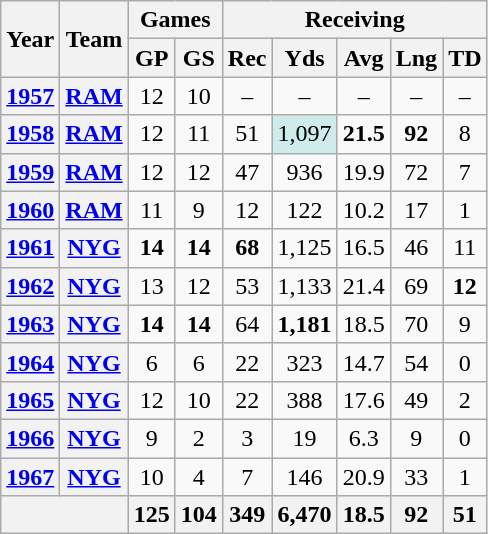<table class="wikitable" style="text-align:center;">
<tr>
<th rowspan="2">Year</th>
<th rowspan="2">Team</th>
<th colspan="2">Games</th>
<th colspan="5">Receiving</th>
</tr>
<tr>
<th>GP</th>
<th>GS</th>
<th>Rec</th>
<th>Yds</th>
<th>Avg</th>
<th>Lng</th>
<th>TD</th>
</tr>
<tr>
<th><a href='#'>1957</a></th>
<th><a href='#'>RAM</a></th>
<td>12</td>
<td>10</td>
<td>–</td>
<td>–</td>
<td>–</td>
<td>–</td>
<td>–</td>
</tr>
<tr>
<th><a href='#'>1958</a></th>
<th><a href='#'>RAM</a></th>
<td>12</td>
<td>11</td>
<td>51</td>
<td style="background:#cfecec;">1,097</td>
<td><strong>21.5</strong></td>
<td><strong>92</strong></td>
<td>8</td>
</tr>
<tr>
<th><a href='#'>1959</a></th>
<th><a href='#'>RAM</a></th>
<td>12</td>
<td>12</td>
<td>47</td>
<td>936</td>
<td>19.9</td>
<td>72</td>
<td>7</td>
</tr>
<tr>
<th><a href='#'>1960</a></th>
<th><a href='#'>RAM</a></th>
<td>11</td>
<td>9</td>
<td>12</td>
<td>122</td>
<td>10.2</td>
<td>17</td>
<td>1</td>
</tr>
<tr>
<th><a href='#'>1961</a></th>
<th><a href='#'>NYG</a></th>
<td><strong>14</strong></td>
<td><strong>14</strong></td>
<td><strong>68</strong></td>
<td>1,125</td>
<td>16.5</td>
<td>46</td>
<td>11</td>
</tr>
<tr>
<th><a href='#'>1962</a></th>
<th><a href='#'>NYG</a></th>
<td>13</td>
<td>12</td>
<td>53</td>
<td>1,133</td>
<td>21.4</td>
<td>69</td>
<td><strong>12</strong></td>
</tr>
<tr>
<th><a href='#'>1963</a></th>
<th><a href='#'>NYG</a></th>
<td><strong>14</strong></td>
<td><strong>14</strong></td>
<td>64</td>
<td><strong>1,181</strong></td>
<td>18.5</td>
<td>70</td>
<td>9</td>
</tr>
<tr>
<th><a href='#'>1964</a></th>
<th><a href='#'>NYG</a></th>
<td>6</td>
<td>6</td>
<td>22</td>
<td>323</td>
<td>14.7</td>
<td>54</td>
<td>0</td>
</tr>
<tr>
<th><a href='#'>1965</a></th>
<th><a href='#'>NYG</a></th>
<td>12</td>
<td>10</td>
<td>22</td>
<td>388</td>
<td>17.6</td>
<td>49</td>
<td>2</td>
</tr>
<tr>
<th><a href='#'>1966</a></th>
<th><a href='#'>NYG</a></th>
<td>9</td>
<td>2</td>
<td>3</td>
<td>19</td>
<td>6.3</td>
<td>9</td>
<td>0</td>
</tr>
<tr>
<th><a href='#'>1967</a></th>
<th><a href='#'>NYG</a></th>
<td>10</td>
<td>4</td>
<td>7</td>
<td>146</td>
<td>20.9</td>
<td>33</td>
<td>1</td>
</tr>
<tr>
<th colspan="2"></th>
<th>125</th>
<th>104</th>
<th>349</th>
<th>6,470</th>
<th>18.5</th>
<th>92</th>
<th>51</th>
</tr>
</table>
